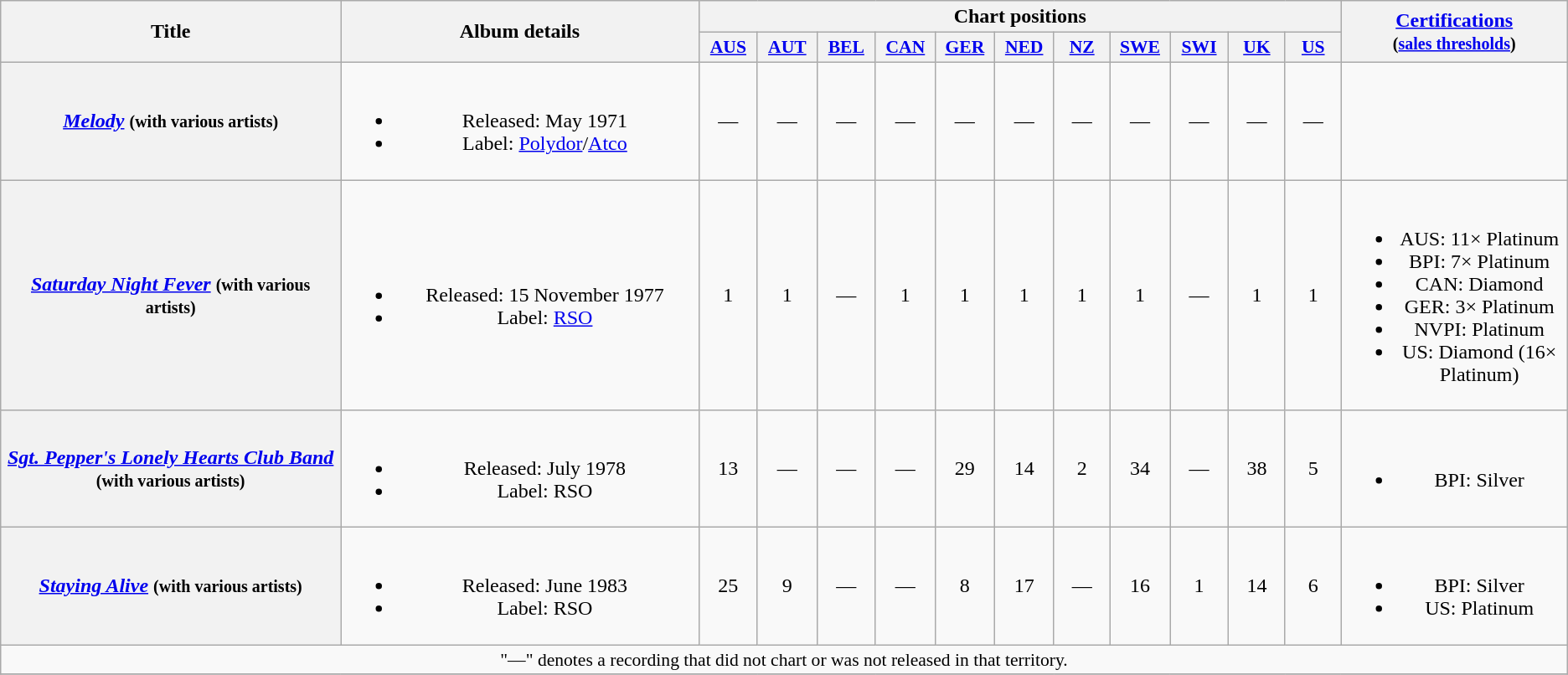<table class="wikitable plainrowheaders" style="text-align:center;">
<tr>
<th scope="col" rowspan="2" style="width:20em;">Title</th>
<th scope="col" rowspan="2" style="width:20em;">Album details</th>
<th scope="col" colspan="11">Chart positions</th>
<th rowspan="2" style="width:12em;"><a href='#'>Certifications</a><br><small>(<a href='#'>sales thresholds</a>)</small></th>
</tr>
<tr>
<th scope="col" style="width:3em;font-size:90%;"><a href='#'>AUS</a><br></th>
<th scope="col" style="width:3em;font-size:90%;"><a href='#'>AUT</a><br></th>
<th scope="col" style="width:3em;font-size:90%;"><a href='#'>BEL</a><br></th>
<th scope="col" style="width:3em;font-size:90%;"><a href='#'>CAN</a><br></th>
<th scope="col" style="width:3em;font-size:90%;"><a href='#'>GER</a><br></th>
<th scope="col" style="width:3em;font-size:90%;"><a href='#'>NED</a><br></th>
<th scope="col" style="width:3em;font-size:90%;"><a href='#'>NZ</a><br></th>
<th scope="col" style="width:3em;font-size:90%;"><a href='#'>SWE</a><br></th>
<th scope="col" style="width:3em;font-size:90%;"><a href='#'>SWI</a><br></th>
<th scope="col" style="width:3em;font-size:90%;"><a href='#'>UK</a><br></th>
<th scope="col" style="width:3em;font-size:90%;"><a href='#'>US</a><br></th>
</tr>
<tr>
<th scope="row"><em><a href='#'>Melody</a></em> <small>(with various artists)</small></th>
<td><br><ul><li>Released: May 1971</li><li>Label: <a href='#'>Polydor</a>/<a href='#'>Atco</a></li></ul></td>
<td>—</td>
<td>—</td>
<td>—</td>
<td>—</td>
<td>—</td>
<td>—</td>
<td>—</td>
<td>—</td>
<td>—</td>
<td>—</td>
<td>—</td>
<td></td>
</tr>
<tr>
<th scope="row"><em><a href='#'>Saturday Night Fever</a></em> <small>(with various artists)</small></th>
<td><br><ul><li>Released: 15 November 1977</li><li>Label: <a href='#'>RSO</a></li></ul></td>
<td>1</td>
<td>1</td>
<td>—</td>
<td>1</td>
<td>1</td>
<td>1</td>
<td>1</td>
<td>1</td>
<td>—</td>
<td>1</td>
<td>1</td>
<td><br><ul><li>AUS: 11× Platinum</li><li>BPI: 7× Platinum</li><li>CAN: Diamond</li><li>GER: 3× Platinum</li><li>NVPI: Platinum</li><li>US: Diamond (16× Platinum)</li></ul></td>
</tr>
<tr>
<th scope="row"><em><a href='#'>Sgt. Pepper's Lonely Hearts Club Band</a></em> <small>(with various artists)</small></th>
<td><br><ul><li>Released: July 1978</li><li>Label: RSO</li></ul></td>
<td>13</td>
<td>—</td>
<td>—</td>
<td>—</td>
<td>29</td>
<td>14</td>
<td>2</td>
<td>34</td>
<td>—</td>
<td>38</td>
<td>5</td>
<td><br><ul><li>BPI: Silver</li></ul></td>
</tr>
<tr>
<th scope="row"><em><a href='#'>Staying Alive</a></em> <small>(with various artists)</small></th>
<td><br><ul><li>Released: June 1983</li><li>Label: RSO</li></ul></td>
<td>25</td>
<td>9</td>
<td>—</td>
<td>—</td>
<td>8</td>
<td>17</td>
<td>—</td>
<td>16</td>
<td>1</td>
<td>14</td>
<td>6</td>
<td><br><ul><li>BPI: Silver</li><li>US: Platinum</li></ul></td>
</tr>
<tr>
<td colspan="20" style="font-size:90%">"—" denotes a recording that did not chart or was not released in that territory.</td>
</tr>
<tr>
</tr>
</table>
